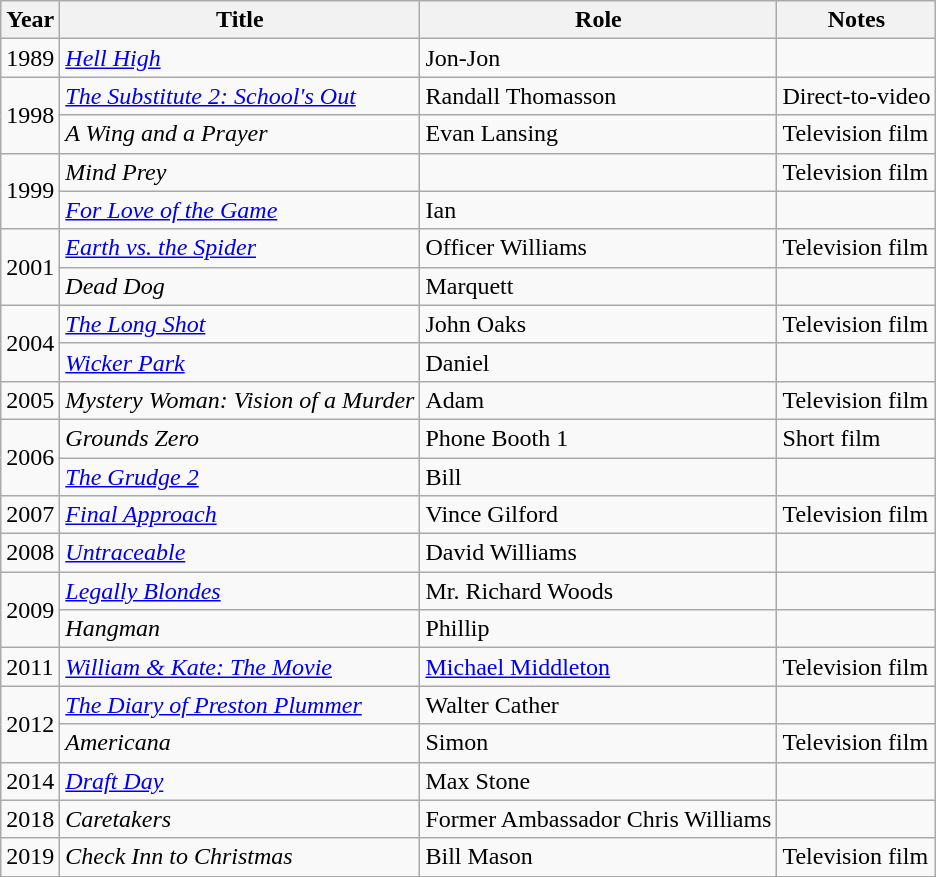<table class="wikitable">
<tr>
<th>Year</th>
<th>Title</th>
<th>Role</th>
<th>Notes</th>
</tr>
<tr>
<td rowspan="1">1989</td>
<td><em><a href='#'>Hell High</a></em></td>
<td>Jon-Jon</td>
<td></td>
</tr>
<tr>
<td rowspan="2">1998</td>
<td><em><a href='#'>The Substitute 2: School's Out</a></em></td>
<td>Randall Thomasson</td>
<td>Direct-to-video</td>
</tr>
<tr>
<td><em>A Wing and a Prayer</em></td>
<td>Evan Lansing</td>
<td>Television film</td>
</tr>
<tr>
<td rowspan="2">1999</td>
<td><em>Mind Prey</em></td>
<td></td>
<td>Television film</td>
</tr>
<tr>
<td><em><a href='#'>For Love of the Game</a></em></td>
<td>Ian</td>
<td></td>
</tr>
<tr>
<td rowspan="2">2001</td>
<td><em><a href='#'>Earth vs. the Spider</a></em></td>
<td>Officer Williams</td>
<td>Television film</td>
</tr>
<tr>
<td><em>Dead Dog</em></td>
<td>Marquett</td>
<td></td>
</tr>
<tr>
<td rowspan="2">2004</td>
<td><em><a href='#'>The Long Shot</a></em></td>
<td>John Oaks</td>
<td>Television film</td>
</tr>
<tr>
<td><em><a href='#'>Wicker Park</a></em></td>
<td>Daniel</td>
<td></td>
</tr>
<tr>
<td>2005</td>
<td><em>Mystery Woman: Vision of a Murder</em></td>
<td>Adam</td>
<td>Television film</td>
</tr>
<tr>
<td rowspan="2">2006</td>
<td><em>Grounds Zero</em></td>
<td>Phone Booth 1</td>
<td>Short film</td>
</tr>
<tr>
<td><em><a href='#'>The Grudge 2</a></em></td>
<td>Bill</td>
<td></td>
</tr>
<tr>
<td>2007</td>
<td><em><a href='#'>Final Approach</a></em></td>
<td>Vince Gilford</td>
<td>Television film</td>
</tr>
<tr>
<td>2008</td>
<td><em><a href='#'>Untraceable</a></em></td>
<td>David Williams</td>
<td></td>
</tr>
<tr>
<td rowspan="2">2009</td>
<td><em><a href='#'>Legally Blondes</a></em></td>
<td>Mr. Richard Woods</td>
<td></td>
</tr>
<tr>
<td><em>Hangman</em></td>
<td>Phillip</td>
<td></td>
</tr>
<tr>
<td>2011</td>
<td><em><a href='#'>William & Kate: The Movie</a></em></td>
<td><a href='#'>Michael Middleton</a></td>
<td>Television film</td>
</tr>
<tr>
<td rowspan="2">2012</td>
<td><em><a href='#'>The Diary of Preston Plummer</a></em></td>
<td>Walter Cather</td>
<td></td>
</tr>
<tr>
<td><em>Americana</em></td>
<td>Simon</td>
<td>Television film</td>
</tr>
<tr>
<td>2014</td>
<td><em><a href='#'>Draft Day</a></em></td>
<td>Max Stone</td>
<td></td>
</tr>
<tr>
<td>2018</td>
<td><em>Caretakers</em></td>
<td>Former Ambassador Chris Williams</td>
<td></td>
</tr>
<tr>
<td>2019</td>
<td><em>Check Inn to Christmas</em></td>
<td>Bill Mason</td>
<td>Television film</td>
</tr>
</table>
